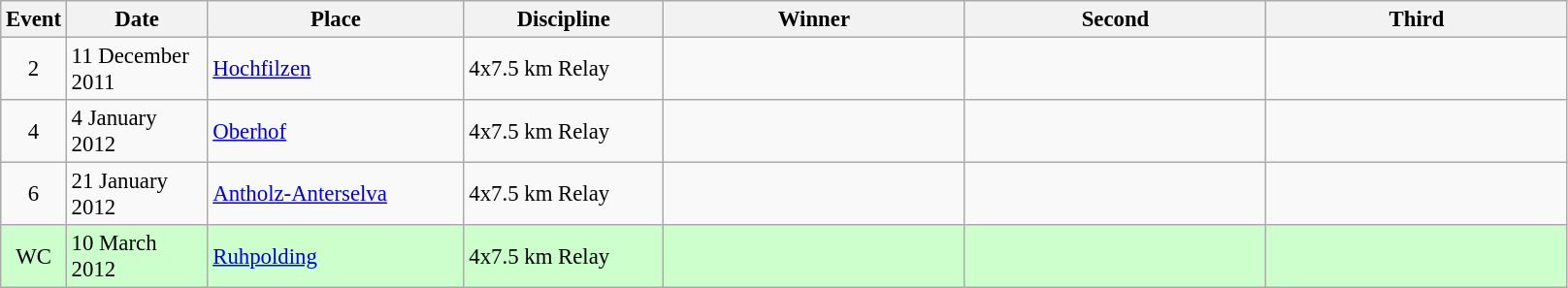<table class="wikitable" style="font-size:95%;">
<tr>
<th width="30">Event</th>
<th width="90">Date</th>
<th width="169">Place</th>
<th width="130">Discipline</th>
<th width="200">Winner</th>
<th width="200">Second</th>
<th width="200">Third</th>
</tr>
<tr>
<td align=center>2</td>
<td>11 December 2011</td>
<td> <a href='#'>Hochfilzen</a></td>
<td>4x7.5 km Relay</td>
<td></td>
<td></td>
<td></td>
</tr>
<tr>
<td align=center>4</td>
<td>4 January 2012</td>
<td> <a href='#'>Oberhof</a></td>
<td>4x7.5 km Relay</td>
<td></td>
<td></td>
<td></td>
</tr>
<tr>
<td align=center>6</td>
<td>21 January 2012</td>
<td> <a href='#'>Antholz-Anterselva</a></td>
<td>4x7.5 km Relay</td>
<td></td>
<td></td>
<td></td>
</tr>
<tr style="background:#CCFFCC">
<td align=center>WC</td>
<td>10 March 2012</td>
<td> <a href='#'>Ruhpolding</a></td>
<td>4x7.5 km Relay</td>
<td></td>
<td></td>
<td></td>
</tr>
</table>
